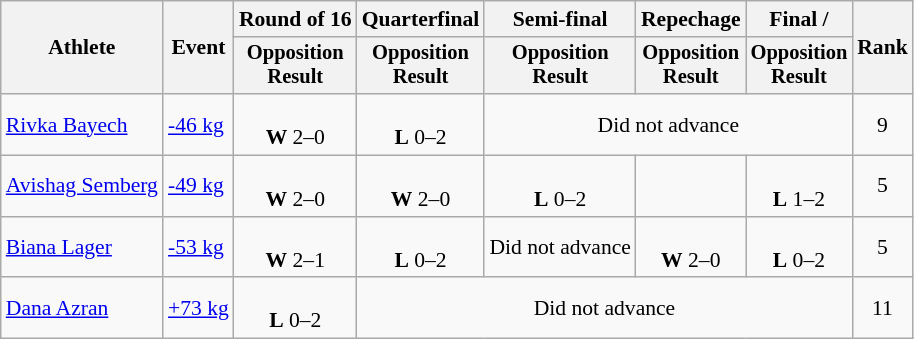<table class=wikitable style=font-size:90%;text-align:center>
<tr>
<th rowspan=2>Athlete</th>
<th rowspan=2>Event</th>
<th>Round of 16</th>
<th>Quarterfinal</th>
<th>Semi-final</th>
<th>Repechage</th>
<th>Final / </th>
<th rowspan=2>Rank</th>
</tr>
<tr style=font-size:95%>
<th>Opposition<br>Result</th>
<th>Opposition<br>Result</th>
<th>Opposition<br>Result</th>
<th>Opposition<br>Result</th>
<th>Opposition<br>Result</th>
</tr>
<tr>
<td align=left><a href='#'>Rivka Bayech</a></td>
<td align=left><a href='#'>-46 kg</a></td>
<td><br><strong> W </strong> 2–0</td>
<td><br><strong>L</strong> 0–2</td>
<td colspan=3>Did not advance</td>
<td>9</td>
</tr>
<tr>
<td align=left><a href='#'>Avishag Semberg</a></td>
<td align=left><a href='#'>-49 kg</a></td>
<td><br><strong>W</strong> 2–0</td>
<td><br><strong>W</strong> 2–0</td>
<td><br><strong>L</strong> 0–2</td>
<td></td>
<td><br><strong>L</strong> 1–2</td>
<td>5</td>
</tr>
<tr>
<td align=left><a href='#'>Biana Lager</a></td>
<td align=left><a href='#'>-53 kg</a></td>
<td><br><strong>W</strong> 2–1</td>
<td><br><strong>L</strong> 0–2</td>
<td>Did not advance</td>
<td><br><strong>W</strong> 2–0</td>
<td><br><strong>L</strong> 0–2</td>
<td>5</td>
</tr>
<tr>
<td align=left><a href='#'>Dana Azran</a></td>
<td align=left><a href='#'>+73 kg</a></td>
<td><br><strong>L</strong> 0–2</td>
<td colspan=4>Did not advance</td>
<td>11</td>
</tr>
</table>
